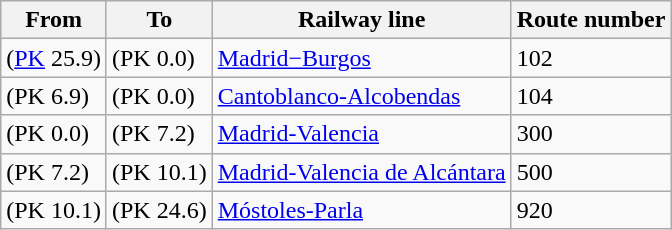<table class="wikitable">
<tr>
<th>From</th>
<th>To</th>
<th>Railway line</th>
<th>Route number</th>
</tr>
<tr>
<td> (<a href='#'>PK</a> 25.9)</td>
<td> (PK 0.0)</td>
<td><a href='#'>Madrid−Burgos</a></td>
<td>102</td>
</tr>
<tr>
<td> (PK 6.9)</td>
<td> (PK 0.0)</td>
<td><a href='#'>Cantoblanco-Alcobendas</a></td>
<td>104</td>
</tr>
<tr>
<td> (PK 0.0)</td>
<td> (PK 7.2)</td>
<td><a href='#'>Madrid-Valencia</a></td>
<td>300</td>
</tr>
<tr>
<td> (PK 7.2)</td>
<td> (PK 10.1)</td>
<td><a href='#'>Madrid-Valencia de Alcántara</a></td>
<td>500</td>
</tr>
<tr>
<td> (PK 10.1)</td>
<td> (PK 24.6)</td>
<td><a href='#'>Móstoles-Parla</a></td>
<td>920</td>
</tr>
</table>
